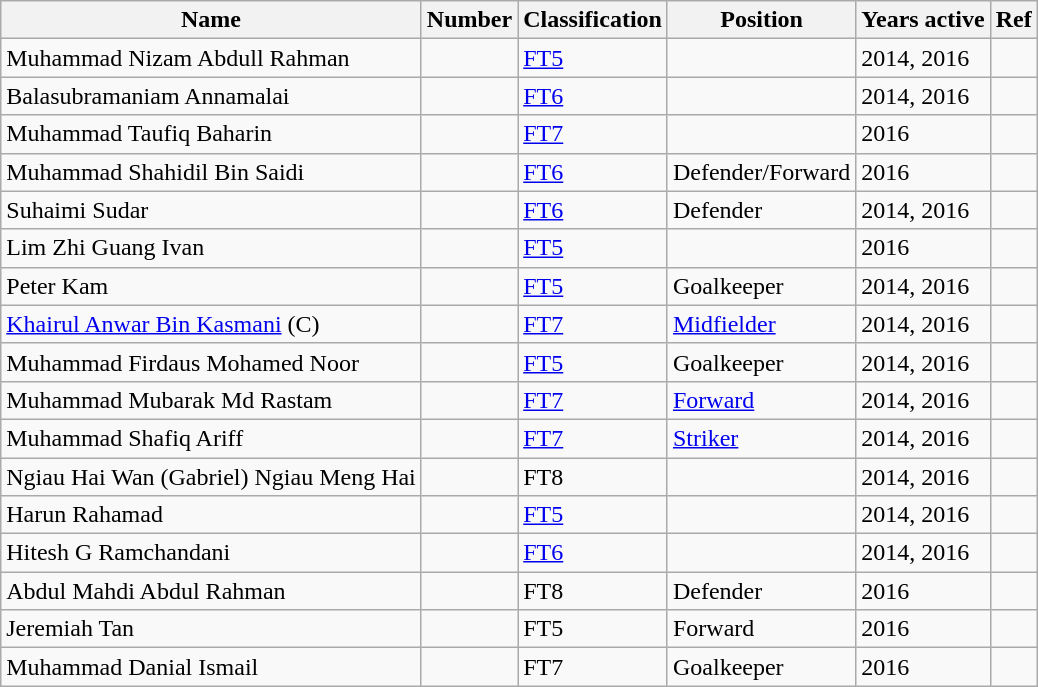<table class="wikitable sortable">
<tr>
<th>Name</th>
<th>Number</th>
<th>Classification</th>
<th>Position</th>
<th>Years active</th>
<th>Ref</th>
</tr>
<tr>
<td>Muhammad Nizam Abdull Rahman</td>
<td></td>
<td><a href='#'>FT5</a></td>
<td></td>
<td>2014, 2016</td>
<td></td>
</tr>
<tr --->
<td>Balasubramaniam Annamalai</td>
<td></td>
<td><a href='#'>FT6</a></td>
<td></td>
<td>2014, 2016</td>
<td></td>
</tr>
<tr --->
<td>Muhammad Taufiq Baharin</td>
<td></td>
<td><a href='#'>FT7</a></td>
<td></td>
<td>2016</td>
<td></td>
</tr>
<tr --->
<td>Muhammad Shahidil Bin Saidi</td>
<td></td>
<td><a href='#'>FT6</a></td>
<td>Defender/Forward</td>
<td>2016</td>
<td></td>
</tr>
<tr --->
<td>Suhaimi Sudar</td>
<td></td>
<td><a href='#'>FT6</a></td>
<td>Defender</td>
<td>2014, 2016</td>
<td></td>
</tr>
<tr --->
<td>Lim Zhi Guang Ivan</td>
<td></td>
<td><a href='#'>FT5</a></td>
<td></td>
<td>2016</td>
<td></td>
</tr>
<tr --->
<td>Peter Kam</td>
<td></td>
<td><a href='#'>FT5</a></td>
<td>Goalkeeper</td>
<td>2014, 2016</td>
<td></td>
</tr>
<tr --->
<td><a href='#'>Khairul Anwar Bin Kasmani</a> (C)</td>
<td></td>
<td><a href='#'>FT7</a></td>
<td><a href='#'>Midfielder</a></td>
<td>2014, 2016</td>
<td></td>
</tr>
<tr --->
<td>Muhammad Firdaus Mohamed Noor</td>
<td></td>
<td><a href='#'>FT5</a></td>
<td>Goalkeeper</td>
<td>2014, 2016</td>
<td></td>
</tr>
<tr --->
<td>Muhammad Mubarak Md Rastam</td>
<td></td>
<td><a href='#'>FT7</a></td>
<td><a href='#'>Forward</a></td>
<td>2014, 2016</td>
<td></td>
</tr>
<tr --->
<td>Muhammad Shafiq Ariff</td>
<td></td>
<td><a href='#'>FT7</a></td>
<td><a href='#'>Striker</a></td>
<td>2014, 2016</td>
<td></td>
</tr>
<tr --->
<td>Ngiau Hai Wan (Gabriel) Ngiau Meng Hai</td>
<td></td>
<td>FT8</td>
<td></td>
<td>2014, 2016</td>
<td></td>
</tr>
<tr --->
<td>Harun Rahamad</td>
<td></td>
<td><a href='#'>FT5</a></td>
<td></td>
<td>2014, 2016</td>
<td></td>
</tr>
<tr --->
<td>Hitesh G Ramchandani</td>
<td></td>
<td><a href='#'>FT6</a></td>
<td></td>
<td>2014, 2016</td>
<td></td>
</tr>
<tr --->
<td>Abdul Mahdi Abdul Rahman</td>
<td></td>
<td>FT8</td>
<td>Defender</td>
<td>2016</td>
<td></td>
</tr>
<tr --->
<td>Jeremiah Tan</td>
<td></td>
<td>FT5</td>
<td>Forward</td>
<td>2016</td>
<td></td>
</tr>
<tr --->
<td>Muhammad Danial Ismail</td>
<td></td>
<td>FT7</td>
<td>Goalkeeper</td>
<td>2016</td>
<td></td>
</tr>
</table>
